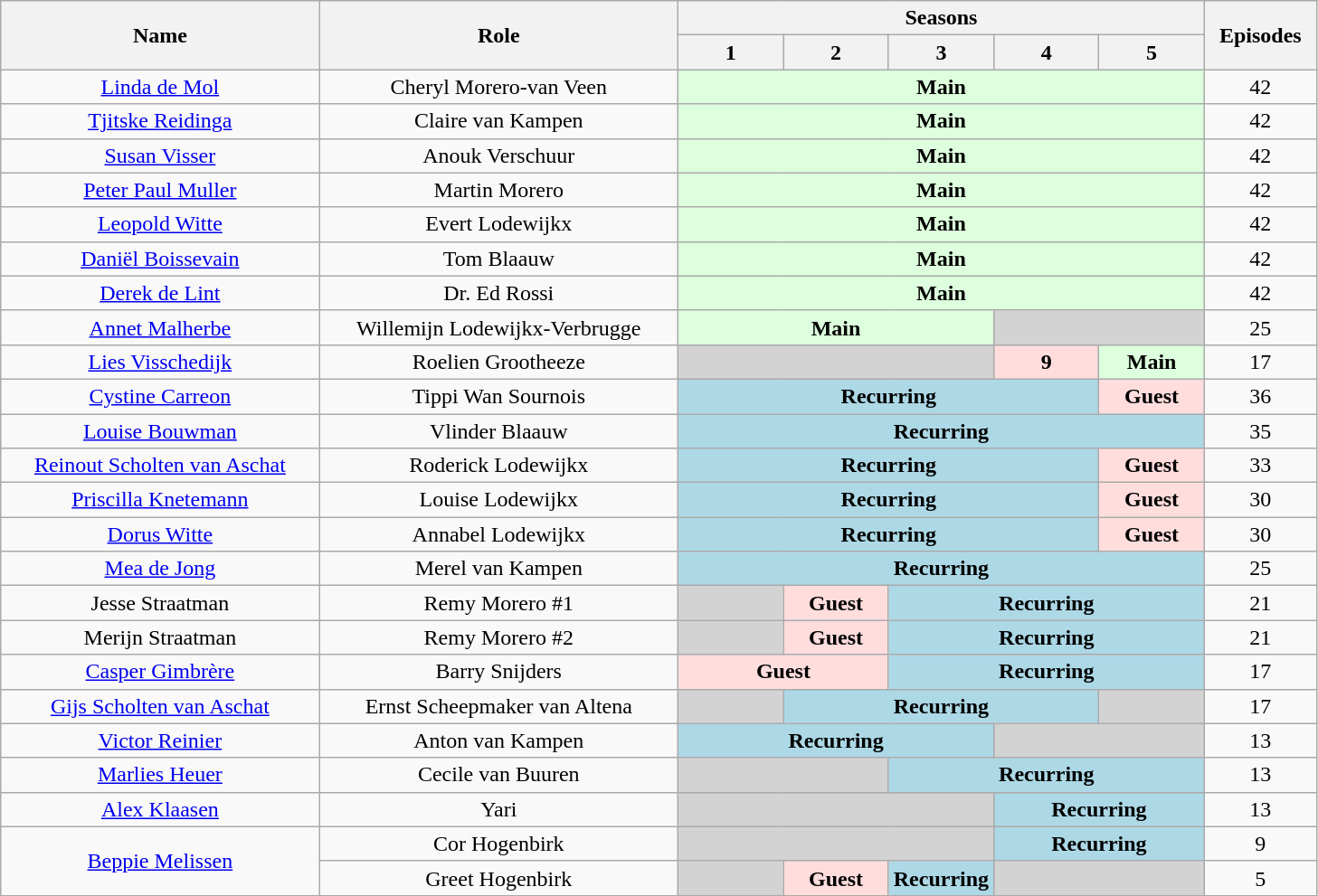<table class="wikitable" style="text-align:center">
<tr>
<th rowspan="2">Name</th>
<th rowspan="2">Role</th>
<th colspan="5">Seasons</th>
<th rowspan="2">Episodes</th>
</tr>
<tr>
<th align="center" width="8%">1</th>
<th align="center" width="8%">2</th>
<th align="center" width="8%">3</th>
<th align="center" width="8%">4</th>
<th align="center" width="8%">5</th>
</tr>
<tr>
<td><a href='#'>Linda de Mol</a></td>
<td>Cheryl Morero-van Veen</td>
<td colspan="5" style="background: #ddffdd" align="center"><strong>Main</strong></td>
<td>42</td>
</tr>
<tr>
<td><a href='#'>Tjitske Reidinga</a></td>
<td>Claire van Kampen</td>
<td colspan="5" style="background: #ddffdd" align="center"><strong>Main</strong></td>
<td>42</td>
</tr>
<tr>
<td><a href='#'>Susan Visser</a></td>
<td>Anouk Verschuur</td>
<td colspan="5" style="background: #ddffdd" align="center"><strong>Main</strong></td>
<td>42</td>
</tr>
<tr>
<td><a href='#'>Peter Paul Muller</a></td>
<td>Martin Morero</td>
<td colspan="5" style="background: #ddffdd" align="center"><strong>Main</strong></td>
<td>42</td>
</tr>
<tr>
<td><a href='#'>Leopold Witte</a></td>
<td>Evert Lodewijkx</td>
<td colspan="5" style="background: #ddffdd" align="center"><strong>Main</strong></td>
<td>42</td>
</tr>
<tr>
<td><a href='#'>Daniël Boissevain</a></td>
<td>Tom Blaauw</td>
<td colspan="5" style="background: #ddffdd" align="center"><strong>Main</strong></td>
<td>42</td>
</tr>
<tr>
<td><a href='#'>Derek de Lint</a></td>
<td>Dr. Ed Rossi</td>
<td colspan="5" style="background: #ddffdd" align="center"><strong>Main</strong></td>
<td>42</td>
</tr>
<tr>
<td><a href='#'>Annet Malherbe</a></td>
<td>Willemijn Lodewijkx-Verbrugge</td>
<td colspan="3" style="background: #ddffdd" align="center"><strong>Main</strong></td>
<td colspan="2" style="background: lightgrey"></td>
<td>25</td>
</tr>
<tr>
<td><a href='#'>Lies Visschedijk</a></td>
<td>Roelien Grootheeze</td>
<td colspan="3" style="background: lightgrey"></td>
<td style="background: #ffdddd" align="center"><strong>9</strong></td>
<td style="background: #ddffdd" align="center"><strong>Main</strong></td>
<td>17</td>
</tr>
<tr>
<td><a href='#'>Cystine Carreon</a></td>
<td>Tippi Wan Sournois</td>
<td colspan="4" style="background: lightblue"><strong>Recurring</strong></td>
<td style="background: #ffdddd"><strong>Guest</strong></td>
<td>36</td>
</tr>
<tr>
<td><a href='#'>Louise Bouwman</a></td>
<td>Vlinder Blaauw</td>
<td colspan="5" style="background: lightblue"><strong>Recurring</strong></td>
<td>35</td>
</tr>
<tr>
<td><a href='#'>Reinout Scholten van Aschat</a></td>
<td>Roderick Lodewijkx</td>
<td colspan="4" style="background: lightblue"><strong>Recurring</strong></td>
<td style="background: #ffdddd"><strong>Guest</strong></td>
<td>33</td>
</tr>
<tr>
<td><a href='#'>Priscilla Knetemann</a></td>
<td>Louise Lodewijkx</td>
<td colspan="4" style="background: lightblue"><strong>Recurring</strong></td>
<td style="background: #ffdddd"><strong>Guest</strong></td>
<td>30</td>
</tr>
<tr>
<td><a href='#'>Dorus Witte</a></td>
<td>Annabel Lodewijkx</td>
<td colspan="4" style="background: lightblue"><strong>Recurring</strong></td>
<td style="background: #ffdddd"><strong>Guest</strong></td>
<td>30</td>
</tr>
<tr>
<td><a href='#'>Mea de Jong</a></td>
<td>Merel van Kampen</td>
<td colspan="5" style="background: lightblue"><strong>Recurring</strong></td>
<td>25</td>
</tr>
<tr>
<td>Jesse Straatman</td>
<td>Remy Morero #1</td>
<td style="background: lightgrey"></td>
<td style="background: #ffdddd"><strong>Guest</strong></td>
<td colspan="3" style="background: lightblue"><strong>Recurring</strong></td>
<td>21</td>
</tr>
<tr>
<td>Merijn Straatman</td>
<td>Remy Morero #2</td>
<td style="background: lightgrey"></td>
<td style="background: #ffdddd"><strong>Guest</strong></td>
<td colspan="3" style="background: lightblue"><strong>Recurring</strong></td>
<td>21</td>
</tr>
<tr>
<td><a href='#'>Casper Gimbrère</a></td>
<td>Barry Snijders</td>
<td colspan="2" style="background: #ffdddd"><strong>Guest</strong></td>
<td colspan="3" style="background: lightblue"><strong>Recurring</strong></td>
<td>17</td>
</tr>
<tr>
<td><a href='#'>Gijs Scholten van Aschat</a></td>
<td>Ernst Scheepmaker van Altena</td>
<td style="background: lightgrey"></td>
<td colspan="3" style="background: lightblue"><strong>Recurring</strong></td>
<td style="background: lightgrey"></td>
<td>17</td>
</tr>
<tr>
<td><a href='#'>Victor Reinier</a></td>
<td>Anton van Kampen</td>
<td colspan="3" style="background: lightblue"><strong>Recurring</strong></td>
<td colspan="2" style="background: lightgrey"></td>
<td>13</td>
</tr>
<tr>
<td><a href='#'>Marlies Heuer</a></td>
<td>Cecile van Buuren</td>
<td colspan="2" style="background: lightgrey"></td>
<td colspan="3" style="background: lightblue"><strong>Recurring</strong></td>
<td>13</td>
</tr>
<tr>
<td><a href='#'>Alex Klaasen</a></td>
<td>Yari</td>
<td colspan="3" style="background: lightgrey"></td>
<td colspan="2" style="background: lightblue"><strong>Recurring</strong></td>
<td>13</td>
</tr>
<tr>
<td rowspan="2"><a href='#'>Beppie Melissen</a></td>
<td>Cor Hogenbirk</td>
<td colspan="3" style="background: lightgrey"></td>
<td colspan="2" style="background: lightblue"><strong>Recurring</strong></td>
<td>9</td>
</tr>
<tr>
<td>Greet Hogenbirk</td>
<td style="background: lightgrey"></td>
<td style="background: #ffdddd"><strong>Guest</strong></td>
<td style="background: lightblue"><strong>Recurring</strong></td>
<td colspan="2" style="background: lightgrey"></td>
<td>5</td>
</tr>
</table>
